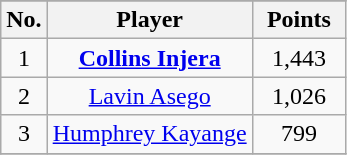<table class="wikitable sortable" style="text-align: center;">
<tr>
</tr>
<tr>
<th>No.</th>
<th>Player</th>
<th width=55px>Points</th>
</tr>
<tr>
<td>1</td>
<td><strong><a href='#'>Collins Injera</a></strong></td>
<td>1,443</td>
</tr>
<tr>
<td>2</td>
<td><a href='#'>Lavin Asego</a></td>
<td>1,026</td>
</tr>
<tr>
<td>3</td>
<td><a href='#'>Humphrey Kayange</a></td>
<td>799</td>
</tr>
<tr>
</tr>
</table>
